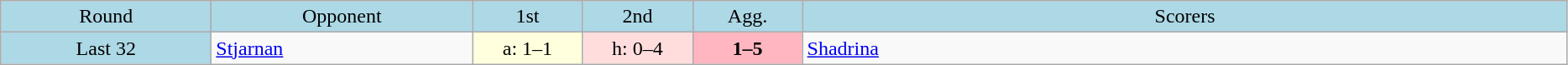<table class="wikitable" style="text-align:center">
<tr bgcolor=lightblue>
<td width=160px>Round</td>
<td width=200px>Opponent</td>
<td width=80px>1st</td>
<td width=80px>2nd</td>
<td width=80px>Agg.</td>
<td width=600px>Scorers</td>
</tr>
<tr>
<td bgcolor=lightblue>Last 32</td>
<td align=left> <a href='#'>Stjarnan</a></td>
<td bgcolor=#ffffdd>a: 1–1</td>
<td bgcolor="#ffdddd">h: 0–4</td>
<td bgcolor=lightpink><strong>1–5</strong></td>
<td align=left><a href='#'>Shadrina</a></td>
</tr>
</table>
